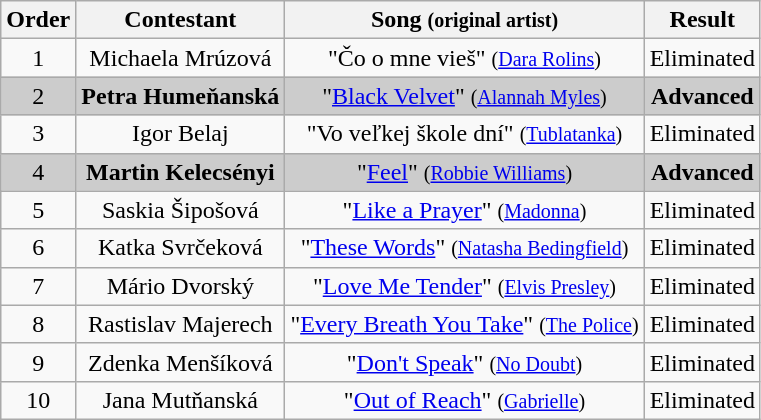<table class="wikitable plainrowheaders" style="text-align:center;">
<tr>
<th scope="col">Order</th>
<th scope="col">Contestant</th>
<th scope="col">Song <small>(original artist)</small></th>
<th scope="col">Result</th>
</tr>
<tr>
<td>1</td>
<td>Michaela Mrúzová</td>
<td>"Čo o mne vieš" <small>(<a href='#'>Dara Rolins</a>)</small></td>
<td>Eliminated</td>
</tr>
<tr style="background:#ccc;">
<td>2</td>
<td><strong>Petra Humeňanská</strong></td>
<td>"<a href='#'>Black Velvet</a>" <small>(<a href='#'>Alannah Myles</a>)</small></td>
<td><strong>Advanced</strong></td>
</tr>
<tr>
<td>3</td>
<td>Igor Belaj</td>
<td>"Vo veľkej škole dní" <small>(<a href='#'>Tublatanka</a>)</small></td>
<td>Eliminated</td>
</tr>
<tr style="background:#ccc;">
<td>4</td>
<td><strong>Martin Kelecsényi</strong></td>
<td>"<a href='#'>Feel</a>" <small>(<a href='#'>Robbie Williams</a>)</small></td>
<td><strong>Advanced</strong></td>
</tr>
<tr>
<td>5</td>
<td>Saskia Šipošová</td>
<td>"<a href='#'>Like a Prayer</a>" <small>(<a href='#'>Madonna</a>)</small></td>
<td>Eliminated</td>
</tr>
<tr>
<td>6</td>
<td>Katka Svrčeková</td>
<td>"<a href='#'>These Words</a>" <small>(<a href='#'>Natasha Bedingfield</a>)</small></td>
<td>Eliminated</td>
</tr>
<tr>
<td>7</td>
<td>Mário Dvorský</td>
<td>"<a href='#'>Love Me Tender</a>" <small>(<a href='#'>Elvis Presley</a>)</small></td>
<td>Eliminated</td>
</tr>
<tr>
<td>8</td>
<td>Rastislav Majerech</td>
<td>"<a href='#'>Every Breath You Take</a>" <small>(<a href='#'>The Police</a>)</small></td>
<td>Eliminated</td>
</tr>
<tr>
<td>9</td>
<td>Zdenka Menšíková</td>
<td>"<a href='#'>Don't Speak</a>" <small>(<a href='#'>No Doubt</a>)</small></td>
<td>Eliminated</td>
</tr>
<tr>
<td>10</td>
<td>Jana Mutňanská</td>
<td>"<a href='#'>Out of Reach</a>" <small>(<a href='#'>Gabrielle</a>)</small></td>
<td>Eliminated</td>
</tr>
</table>
